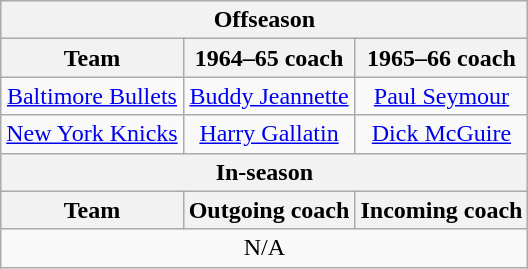<table class="wikitable" border="1" style="text-align: center">
<tr>
<th colspan="3">Offseason</th>
</tr>
<tr>
<th>Team</th>
<th>1964–65 coach</th>
<th>1965–66 coach</th>
</tr>
<tr>
<td><a href='#'>Baltimore Bullets</a></td>
<td><a href='#'>Buddy Jeannette</a></td>
<td><a href='#'>Paul Seymour</a></td>
</tr>
<tr>
<td><a href='#'>New York Knicks</a></td>
<td><a href='#'>Harry Gallatin</a></td>
<td><a href='#'>Dick McGuire</a></td>
</tr>
<tr>
<th colspan="3">In-season</th>
</tr>
<tr>
<th>Team</th>
<th>Outgoing coach</th>
<th>Incoming coach</th>
</tr>
<tr>
<td colspan="3">N/A</td>
</tr>
</table>
